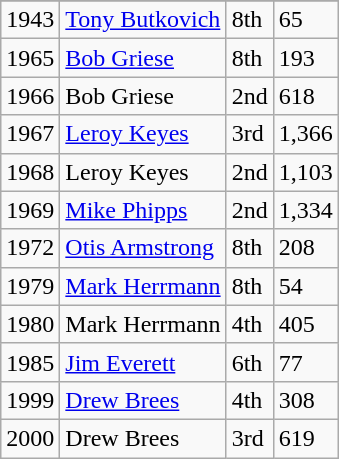<table class="wikitable">
<tr>
</tr>
<tr>
<td>1943</td>
<td><a href='#'>Tony Butkovich</a></td>
<td>8th</td>
<td>65</td>
</tr>
<tr>
<td>1965</td>
<td><a href='#'>Bob Griese</a></td>
<td>8th</td>
<td>193</td>
</tr>
<tr>
<td>1966</td>
<td>Bob Griese</td>
<td>2nd</td>
<td>618</td>
</tr>
<tr>
<td>1967</td>
<td><a href='#'>Leroy Keyes</a></td>
<td>3rd</td>
<td>1,366</td>
</tr>
<tr>
<td>1968</td>
<td>Leroy Keyes</td>
<td>2nd</td>
<td>1,103</td>
</tr>
<tr>
<td>1969</td>
<td><a href='#'>Mike Phipps</a></td>
<td>2nd</td>
<td>1,334</td>
</tr>
<tr>
<td>1972</td>
<td><a href='#'>Otis Armstrong</a></td>
<td>8th</td>
<td>208</td>
</tr>
<tr>
<td>1979</td>
<td><a href='#'>Mark Herrmann</a></td>
<td>8th</td>
<td>54</td>
</tr>
<tr>
<td>1980</td>
<td>Mark Herrmann</td>
<td>4th</td>
<td>405</td>
</tr>
<tr>
<td>1985</td>
<td><a href='#'>Jim Everett</a></td>
<td>6th</td>
<td>77</td>
</tr>
<tr>
<td>1999</td>
<td><a href='#'>Drew Brees</a></td>
<td>4th</td>
<td>308</td>
</tr>
<tr>
<td>2000</td>
<td>Drew Brees</td>
<td>3rd</td>
<td>619</td>
</tr>
</table>
